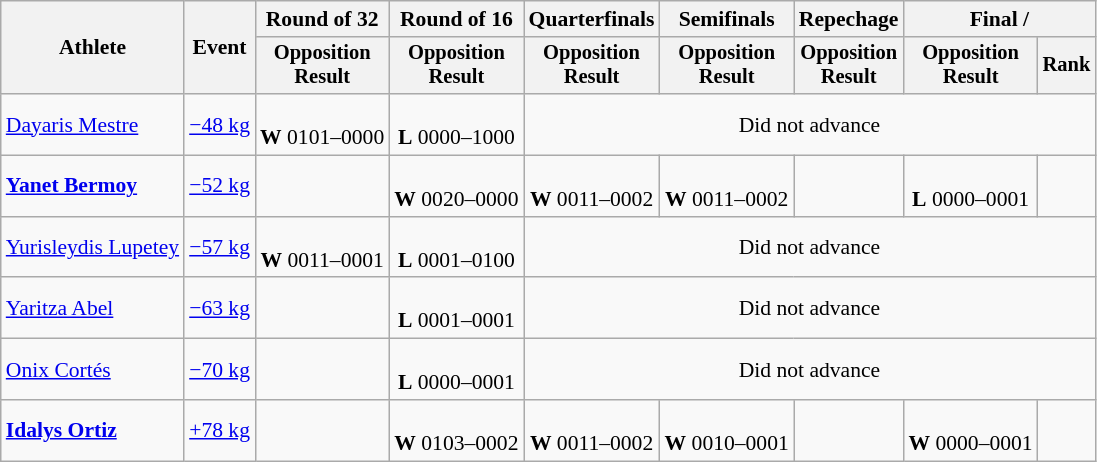<table class="wikitable" style="font-size:90%;">
<tr>
<th rowspan=2>Athlete</th>
<th rowspan=2>Event</th>
<th>Round of 32</th>
<th>Round of 16</th>
<th>Quarterfinals</th>
<th>Semifinals</th>
<th>Repechage</th>
<th colspan=2>Final / </th>
</tr>
<tr style="font-size:95%">
<th>Opposition<br>Result</th>
<th>Opposition<br>Result</th>
<th>Opposition<br>Result</th>
<th>Opposition<br>Result</th>
<th>Opposition<br>Result</th>
<th>Opposition<br>Result</th>
<th>Rank</th>
</tr>
<tr align=center>
<td align=left><a href='#'>Dayaris Mestre</a></td>
<td align=left><a href='#'>−48 kg</a></td>
<td><br><strong>W</strong> 0101–0000</td>
<td><br><strong>L</strong> 0000–1000</td>
<td colspan=5>Did not advance</td>
</tr>
<tr align=center>
<td align=left><strong><a href='#'>Yanet Bermoy</a></strong></td>
<td align=left><a href='#'>−52 kg</a></td>
<td></td>
<td><br><strong>W</strong> 0020–0000</td>
<td><br><strong>W</strong> 0011–0002</td>
<td><br><strong>W</strong> 0011–0002</td>
<td></td>
<td><br><strong>L</strong> 0000–0001</td>
<td></td>
</tr>
<tr align=center>
<td align=left><a href='#'>Yurisleydis Lupetey</a></td>
<td align=left><a href='#'>−57 kg</a></td>
<td><br><strong>W</strong> 0011–0001</td>
<td><br><strong>L</strong> 0001–0100</td>
<td colspan=5>Did not advance</td>
</tr>
<tr align=center>
<td align=left><a href='#'>Yaritza Abel</a></td>
<td align=left><a href='#'>−63 kg</a></td>
<td></td>
<td><br><strong>L</strong> 0001–0001 </td>
<td colspan=5>Did not advance</td>
</tr>
<tr align=center>
<td align=left><a href='#'>Onix Cortés</a></td>
<td align=left><a href='#'>−70 kg</a></td>
<td></td>
<td><br><strong>L</strong> 0000–0001</td>
<td colspan=5>Did not advance</td>
</tr>
<tr align=center>
<td align=left><strong><a href='#'>Idalys Ortiz</a></strong></td>
<td align=left><a href='#'>+78 kg</a></td>
<td></td>
<td><br><strong>W</strong> 0103–0002</td>
<td><br><strong>W</strong> 0011–0002</td>
<td><br><strong>W</strong> 0010–0001</td>
<td></td>
<td><br><strong>W</strong> 0000–0001</td>
<td></td>
</tr>
</table>
